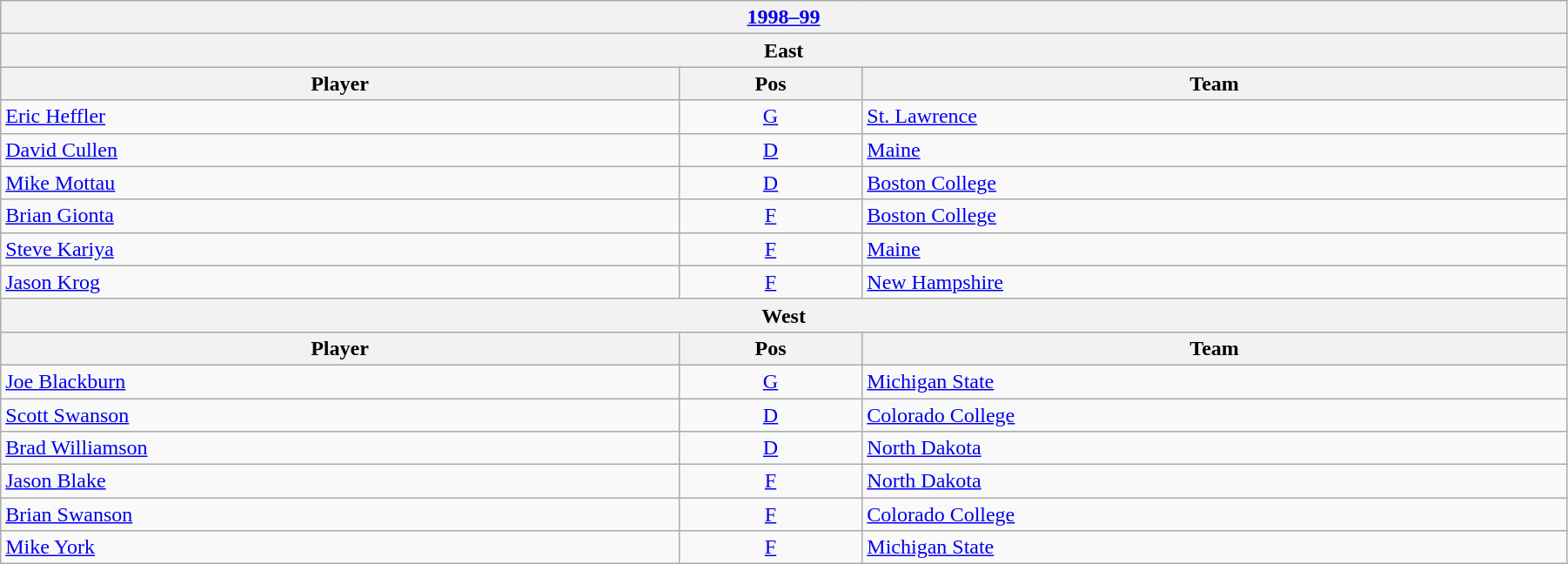<table class="wikitable" width=95%>
<tr>
<th colspan=3><a href='#'>1998–99</a></th>
</tr>
<tr>
<th colspan=3><strong>East</strong></th>
</tr>
<tr>
<th>Player</th>
<th>Pos</th>
<th>Team</th>
</tr>
<tr>
<td><a href='#'>Eric Heffler</a></td>
<td style="text-align:center;"><a href='#'>G</a></td>
<td><a href='#'>St. Lawrence</a></td>
</tr>
<tr>
<td><a href='#'>David Cullen</a></td>
<td style="text-align:center;"><a href='#'>D</a></td>
<td><a href='#'>Maine</a></td>
</tr>
<tr>
<td><a href='#'>Mike Mottau</a></td>
<td style="text-align:center;"><a href='#'>D</a></td>
<td><a href='#'>Boston College</a></td>
</tr>
<tr>
<td><a href='#'>Brian Gionta</a></td>
<td style="text-align:center;"><a href='#'>F</a></td>
<td><a href='#'>Boston College</a></td>
</tr>
<tr>
<td><a href='#'>Steve Kariya</a></td>
<td style="text-align:center;"><a href='#'>F</a></td>
<td><a href='#'>Maine</a></td>
</tr>
<tr>
<td><a href='#'>Jason Krog</a></td>
<td style="text-align:center;"><a href='#'>F</a></td>
<td><a href='#'>New Hampshire</a></td>
</tr>
<tr>
<th colspan=3><strong>West</strong></th>
</tr>
<tr>
<th>Player</th>
<th>Pos</th>
<th>Team</th>
</tr>
<tr>
<td><a href='#'>Joe Blackburn</a></td>
<td style="text-align:center;"><a href='#'>G</a></td>
<td><a href='#'>Michigan State</a></td>
</tr>
<tr>
<td><a href='#'>Scott Swanson</a></td>
<td style="text-align:center;"><a href='#'>D</a></td>
<td><a href='#'>Colorado College</a></td>
</tr>
<tr>
<td><a href='#'>Brad Williamson</a></td>
<td style="text-align:center;"><a href='#'>D</a></td>
<td><a href='#'>North Dakota</a></td>
</tr>
<tr>
<td><a href='#'>Jason Blake</a></td>
<td style="text-align:center;"><a href='#'>F</a></td>
<td><a href='#'>North Dakota</a></td>
</tr>
<tr>
<td><a href='#'>Brian Swanson</a></td>
<td style="text-align:center;"><a href='#'>F</a></td>
<td><a href='#'>Colorado College</a></td>
</tr>
<tr>
<td><a href='#'>Mike York</a></td>
<td style="text-align:center;"><a href='#'>F</a></td>
<td><a href='#'>Michigan State</a></td>
</tr>
</table>
